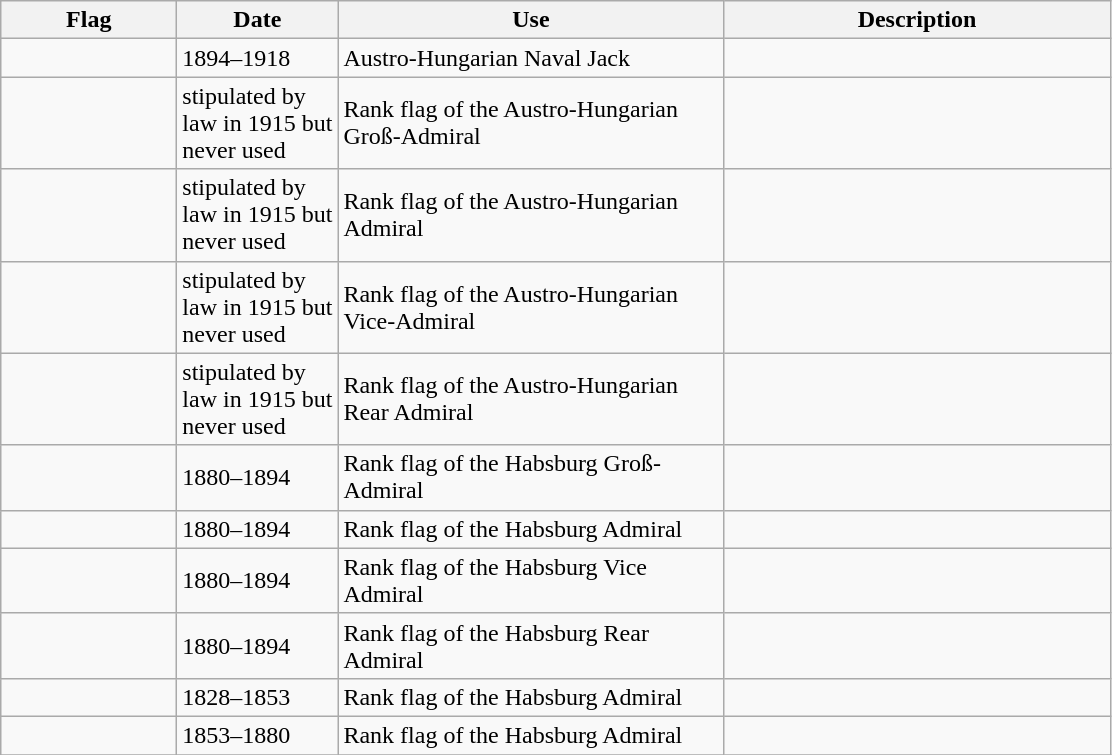<table class="wikitable">
<tr>
<th width="110">Flag</th>
<th width="100">Date</th>
<th width="250">Use</th>
<th width="250">Description</th>
</tr>
<tr>
<td></td>
<td>1894–1918</td>
<td>Austro-Hungarian Naval Jack</td>
<td></td>
</tr>
<tr>
<td></td>
<td>stipulated by law in 1915 but never used</td>
<td>Rank flag of the Austro-Hungarian Groß-Admiral</td>
<td></td>
</tr>
<tr>
<td></td>
<td>stipulated by law in 1915 but never used</td>
<td>Rank flag of the Austro-Hungarian Admiral</td>
<td></td>
</tr>
<tr>
<td></td>
<td>stipulated by law in 1915 but never used</td>
<td>Rank flag of the Austro-Hungarian Vice-Admiral</td>
<td></td>
</tr>
<tr>
<td></td>
<td>stipulated by law in 1915 but never used</td>
<td>Rank flag of the Austro-Hungarian Rear Admiral</td>
<td></td>
</tr>
<tr>
<td></td>
<td>1880–1894</td>
<td>Rank flag of the Habsburg Groß-Admiral</td>
<td></td>
</tr>
<tr>
<td></td>
<td>1880–1894</td>
<td>Rank flag of the Habsburg Admiral</td>
<td></td>
</tr>
<tr>
<td></td>
<td>1880–1894</td>
<td>Rank flag of the Habsburg Vice Admiral</td>
<td></td>
</tr>
<tr>
<td></td>
<td>1880–1894</td>
<td>Rank flag of the Habsburg Rear Admiral</td>
<td></td>
</tr>
<tr>
<td></td>
<td>1828–1853</td>
<td>Rank flag of the Habsburg Admiral</td>
<td></td>
</tr>
<tr>
<td></td>
<td>1853–1880</td>
<td>Rank flag of the Habsburg Admiral</td>
<td></td>
</tr>
<tr>
</tr>
</table>
